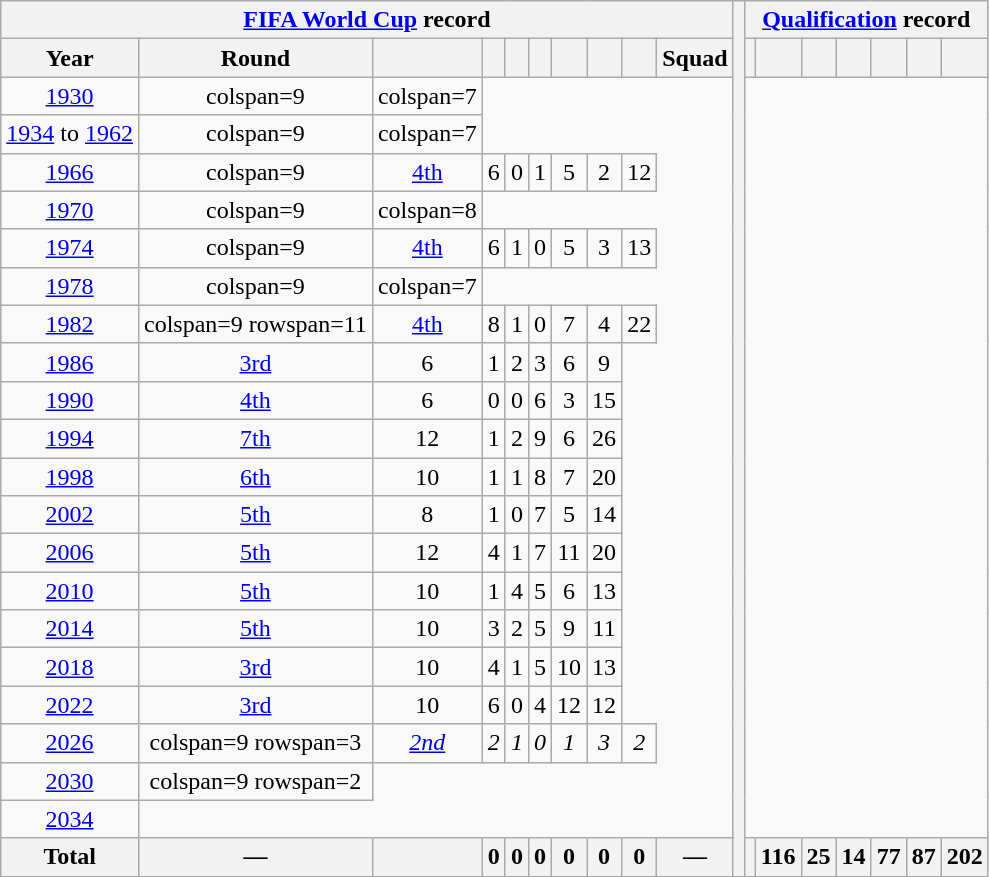<table class="wikitable" style="text-align:center;">
<tr>
<th colspan=10><a href='#'>FIFA World Cup</a> record</th>
<th rowspan=23></th>
<th colspan=8><a href='#'>Qualification</a> record</th>
</tr>
<tr>
<th>Year</th>
<th>Round</th>
<th></th>
<th></th>
<th></th>
<th></th>
<th></th>
<th></th>
<th></th>
<th>Squad</th>
<th></th>
<th></th>
<th></th>
<th></th>
<th></th>
<th></th>
<th></th>
</tr>
<tr>
<td> <a href='#'>1930</a></td>
<td>colspan=9 </td>
<td>colspan=7 </td>
</tr>
<tr>
<td> <a href='#'>1934</a> to  <a href='#'>1962</a></td>
<td>colspan=9 </td>
<td>colspan=7 </td>
</tr>
<tr>
<td> <a href='#'>1966</a></td>
<td>colspan=9 </td>
<td><a href='#'>4th</a></td>
<td>6</td>
<td>0</td>
<td>1</td>
<td>5</td>
<td>2</td>
<td>12</td>
</tr>
<tr>
<td> <a href='#'>1970</a></td>
<td>colspan=9 </td>
<td>colspan=8 </td>
</tr>
<tr>
<td> <a href='#'>1974</a></td>
<td>colspan=9 </td>
<td><a href='#'>4th</a></td>
<td>6</td>
<td>1</td>
<td>0</td>
<td>5</td>
<td>3</td>
<td>13</td>
</tr>
<tr>
<td> <a href='#'>1978</a></td>
<td>colspan=9 </td>
<td>colspan=7 </td>
</tr>
<tr>
<td> <a href='#'>1982</a></td>
<td>colspan=9 rowspan=11 </td>
<td><a href='#'>4th</a></td>
<td>8</td>
<td>1</td>
<td>0</td>
<td>7</td>
<td>4</td>
<td>22</td>
</tr>
<tr>
<td> <a href='#'>1986</a></td>
<td><a href='#'>3rd</a></td>
<td>6</td>
<td>1</td>
<td>2</td>
<td>3</td>
<td>6</td>
<td>9</td>
</tr>
<tr>
<td> <a href='#'>1990</a></td>
<td><a href='#'>4th</a></td>
<td>6</td>
<td>0</td>
<td>0</td>
<td>6</td>
<td>3</td>
<td>15</td>
</tr>
<tr>
<td> <a href='#'>1994</a></td>
<td><a href='#'>7th</a></td>
<td>12</td>
<td>1</td>
<td>2</td>
<td>9</td>
<td>6</td>
<td>26</td>
</tr>
<tr>
<td> <a href='#'>1998</a></td>
<td><a href='#'>6th</a></td>
<td>10</td>
<td>1</td>
<td>1</td>
<td>8</td>
<td>7</td>
<td>20</td>
</tr>
<tr>
<td>  <a href='#'>2002</a></td>
<td><a href='#'>5th</a></td>
<td>8</td>
<td>1</td>
<td>0</td>
<td>7</td>
<td>5</td>
<td>14</td>
</tr>
<tr>
<td> <a href='#'>2006</a></td>
<td><a href='#'>5th</a></td>
<td>12</td>
<td>4</td>
<td>1</td>
<td>7</td>
<td>11</td>
<td>20</td>
</tr>
<tr>
<td> <a href='#'>2010</a></td>
<td><a href='#'>5th</a></td>
<td>10</td>
<td>1</td>
<td>4</td>
<td>5</td>
<td>6</td>
<td>13</td>
</tr>
<tr>
<td> <a href='#'>2014</a></td>
<td><a href='#'>5th</a></td>
<td>10</td>
<td>3</td>
<td>2</td>
<td>5</td>
<td>9</td>
<td>11</td>
</tr>
<tr>
<td> <a href='#'>2018</a></td>
<td><a href='#'>3rd</a></td>
<td>10</td>
<td>4</td>
<td>1</td>
<td>5</td>
<td>10</td>
<td>13</td>
</tr>
<tr>
<td> <a href='#'>2022</a></td>
<td><a href='#'>3rd</a></td>
<td>10</td>
<td>6</td>
<td>0</td>
<td>4</td>
<td>12</td>
<td>12</td>
</tr>
<tr>
<td>   <a href='#'>2026</a></td>
<td>colspan=9 rowspan=3 </td>
<td><em><a href='#'>2nd</a></em></td>
<td><em>2</em></td>
<td><em>1</em></td>
<td><em>0</em></td>
<td><em>1</em></td>
<td><em>3</em></td>
<td><em>2</em></td>
</tr>
<tr>
<td>   <a href='#'>2030</a></td>
<td>colspan=9 rowspan=2 </td>
</tr>
<tr>
<td> <a href='#'>2034</a></td>
</tr>
<tr>
<th>Total</th>
<th>—</th>
<th></th>
<th>0</th>
<th>0</th>
<th>0</th>
<th>0</th>
<th>0</th>
<th>0</th>
<th>—</th>
<th></th>
<th>116</th>
<th>25</th>
<th>14</th>
<th>77</th>
<th>87</th>
<th>202</th>
</tr>
</table>
